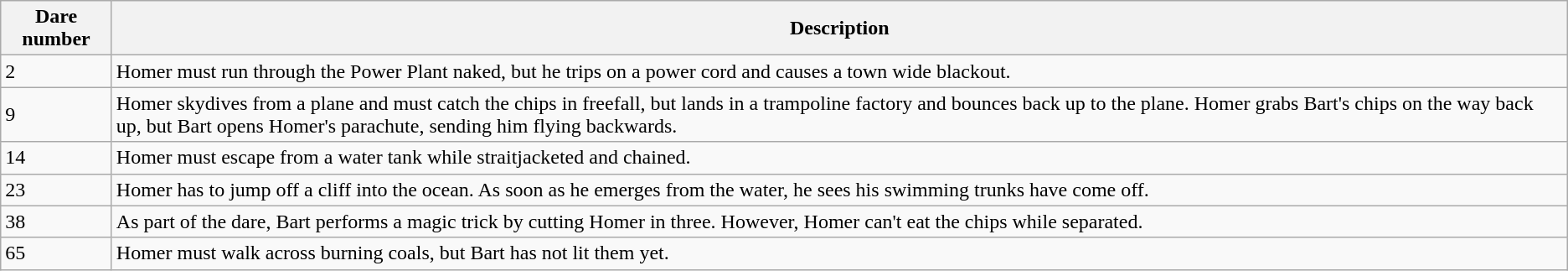<table class="wikitable">
<tr>
<th>Dare number</th>
<th>Description</th>
</tr>
<tr>
<td>2</td>
<td>Homer must run through the Power Plant naked, but he trips on a power cord and causes a town wide blackout.</td>
</tr>
<tr>
<td>9</td>
<td>Homer skydives from a plane and must catch the chips in freefall, but lands in a trampoline factory and bounces back up to the plane. Homer grabs Bart's chips on the way back up, but Bart opens Homer's parachute, sending him flying backwards.</td>
</tr>
<tr>
<td>14</td>
<td>Homer must escape from a water tank while straitjacketed and chained.</td>
</tr>
<tr>
<td>23</td>
<td>Homer has to jump off a cliff into the ocean. As soon as he emerges from the water, he sees his swimming trunks have come off.</td>
</tr>
<tr>
<td>38</td>
<td>As part of the dare, Bart performs a magic trick by cutting Homer in three. However, Homer can't eat the chips while separated.</td>
</tr>
<tr>
<td>65</td>
<td>Homer must walk across burning coals, but Bart has not lit them yet.</td>
</tr>
</table>
